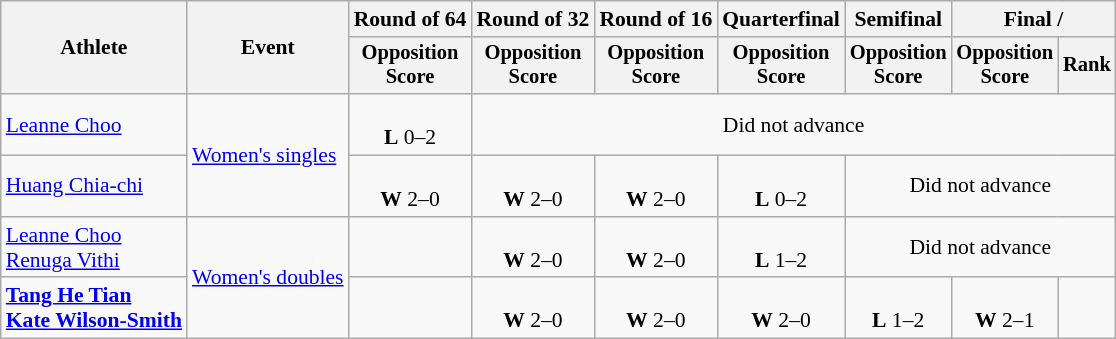<table class=wikitable style="font-size:90%">
<tr>
<th rowspan="2">Athlete</th>
<th rowspan="2">Event</th>
<th>Round of 64</th>
<th>Round of 32</th>
<th>Round of 16</th>
<th>Quarterfinal</th>
<th>Semifinal</th>
<th colspan=2>Final / </th>
</tr>
<tr style="font-size:95%">
<th>Opposition<br>Score</th>
<th>Opposition<br>Score</th>
<th>Opposition<br>Score</th>
<th>Opposition<br>Score</th>
<th>Opposition<br>Score</th>
<th>Opposition<br>Score</th>
<th>Rank</th>
</tr>
<tr align=center>
<td align=left><a href='#'>Leanne Choo</a></td>
<td align=left rowspan=2><a href='#'>Women's singles</a></td>
<td><br><strong>L</strong> 0–2</td>
<td colspan=6>Did not advance</td>
</tr>
<tr align=center>
<td align=left><a href='#'>Huang Chia-chi</a></td>
<td><br><strong>W</strong> 2–0</td>
<td><br><strong>W</strong> 2–0</td>
<td><br><strong>W</strong> 2–0</td>
<td><br><strong>L</strong> 0–2</td>
<td colspan=3>Did not advance</td>
</tr>
<tr align=center>
<td align=left><a href='#'>Leanne Choo</a><br><a href='#'>Renuga Vithi</a></td>
<td align=left rowspan=2><a href='#'>Women's doubles</a></td>
<td></td>
<td><br><strong>W</strong> 2–0</td>
<td><br><strong>W</strong> 2–0</td>
<td><br><strong>L</strong> 1–2</td>
<td colspan=3>Did not advance</td>
</tr>
<tr align=center>
<td align=left><strong><a href='#'>Tang He Tian</a><br><a href='#'>Kate Wilson-Smith</a></strong></td>
<td></td>
<td><br><strong>W</strong> 2–0</td>
<td><br><strong>W</strong> 2–0</td>
<td><br><strong>W</strong> 2–0</td>
<td><br><strong>L</strong> 1–2</td>
<td><br><strong>W</strong> 2–1</td>
<td></td>
</tr>
</table>
